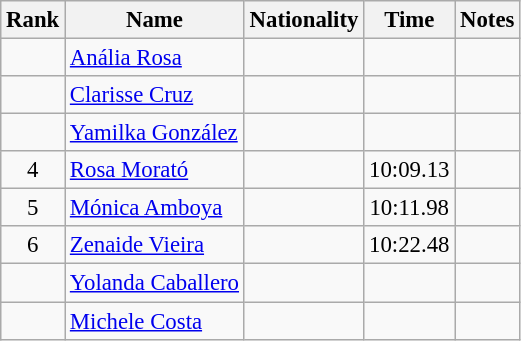<table class="wikitable sortable" style="text-align:center;font-size:95%">
<tr>
<th>Rank</th>
<th>Name</th>
<th>Nationality</th>
<th>Time</th>
<th>Notes</th>
</tr>
<tr>
<td></td>
<td align=left><a href='#'>Anália Rosa</a></td>
<td align=left></td>
<td></td>
<td></td>
</tr>
<tr>
<td></td>
<td align=left><a href='#'>Clarisse Cruz</a></td>
<td align=left></td>
<td></td>
<td></td>
</tr>
<tr>
<td></td>
<td align=left><a href='#'>Yamilka González</a></td>
<td align=left></td>
<td></td>
<td></td>
</tr>
<tr>
<td>4</td>
<td align=left><a href='#'>Rosa Morató</a></td>
<td align=left></td>
<td>10:09.13</td>
<td></td>
</tr>
<tr>
<td>5</td>
<td align=left><a href='#'>Mónica Amboya</a></td>
<td align=left></td>
<td>10:11.98</td>
<td></td>
</tr>
<tr>
<td>6</td>
<td align=left><a href='#'>Zenaide Vieira</a></td>
<td align=left></td>
<td>10:22.48</td>
<td></td>
</tr>
<tr>
<td></td>
<td align=left><a href='#'>Yolanda Caballero</a></td>
<td align=left></td>
<td></td>
<td></td>
</tr>
<tr>
<td></td>
<td align=left><a href='#'>Michele Costa</a></td>
<td align=left></td>
<td></td>
<td></td>
</tr>
</table>
